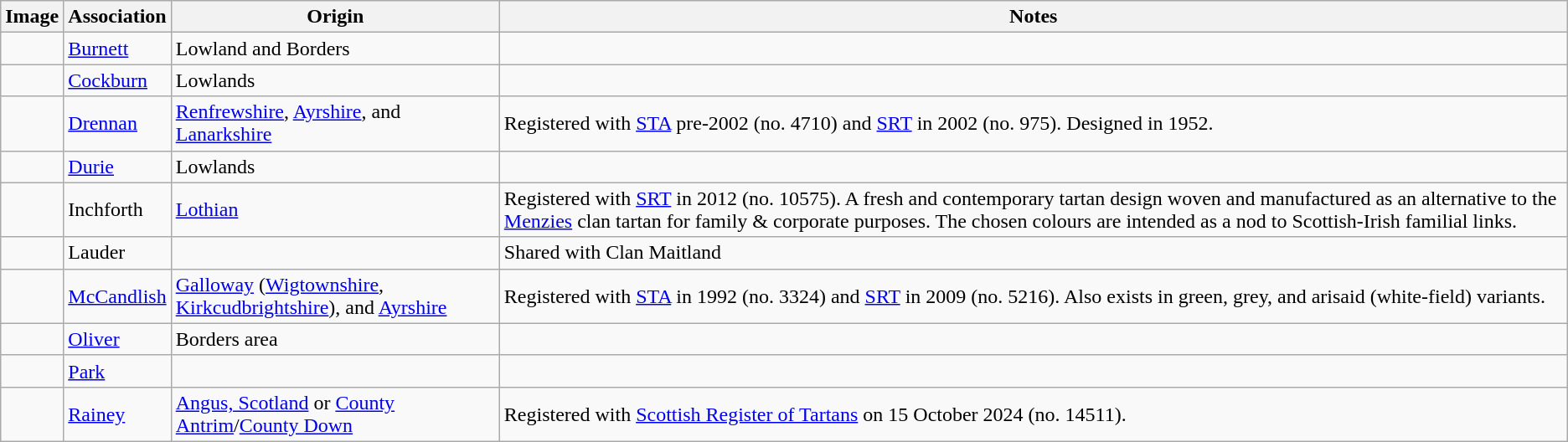<table class="wikitable sortable">
<tr>
<th>Image</th>
<th>Association</th>
<th>Origin</th>
<th>Notes</th>
</tr>
<tr>
<td></td>
<td><a href='#'>Burnett</a></td>
<td>Lowland and Borders</td>
<td></td>
</tr>
<tr>
<td></td>
<td><a href='#'>Cockburn</a></td>
<td>Lowlands</td>
<td></td>
</tr>
<tr>
<td></td>
<td><a href='#'>Drennan</a></td>
<td><a href='#'>Renfrewshire</a>, <a href='#'>Ayrshire</a>, and <a href='#'>Lanarkshire</a></td>
<td>Registered with <a href='#'>STA</a> pre-2002 (no. 4710) and <a href='#'>SRT</a> in 2002 (no. 975). Designed in 1952.</td>
</tr>
<tr>
<td></td>
<td><a href='#'>Durie</a></td>
<td>Lowlands</td>
<td></td>
</tr>
<tr>
<td></td>
<td>Inchforth</td>
<td><a href='#'>Lothian</a></td>
<td>Registered with <a href='#'>SRT</a> in 2012 (no. 10575). A fresh and contemporary tartan design woven and manufactured as an alternative to the <a href='#'>Menzies</a> clan tartan for family & corporate purposes. The chosen colours are intended as a nod to Scottish-Irish familial links.</td>
</tr>
<tr>
<td></td>
<td>Lauder</td>
<td></td>
<td>Shared with Clan Maitland</td>
</tr>
<tr>
<td></td>
<td><a href='#'>McCandlish</a></td>
<td><a href='#'>Galloway</a> (<a href='#'>Wigtownshire</a>, <a href='#'>Kirkcudbrightshire</a>), and <a href='#'>Ayrshire</a></td>
<td>Registered with <a href='#'>STA</a> in 1992 (no. 3324) and <a href='#'>SRT</a> in 2009 (no. 5216). Also exists in green, grey, and arisaid (white-field) variants.</td>
</tr>
<tr>
<td></td>
<td><a href='#'>Oliver</a></td>
<td>Borders area</td>
<td></td>
</tr>
<tr>
<td></td>
<td><a href='#'>Park</a></td>
<td></td>
</tr>
<tr>
<td></td>
<td><a href='#'>Rainey</a></td>
<td><a href='#'>Angus, Scotland</a> or <a href='#'>County Antrim</a>/<a href='#'>County Down</a></td>
<td>Registered with <a href='#'>Scottish Register of Tartans</a> on 15 October 2024 (no. 14511).</td>
</tr>
</table>
